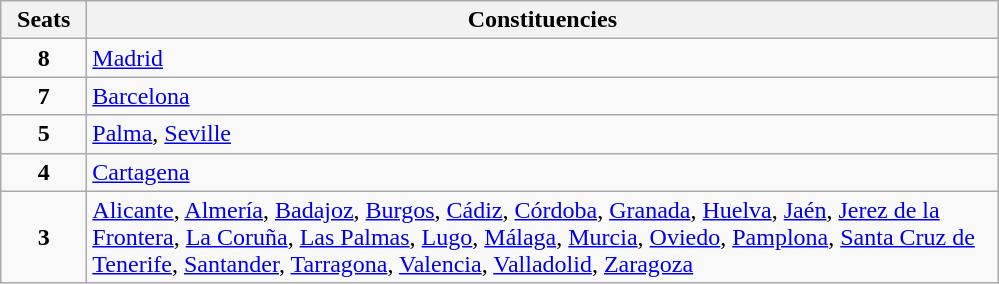<table class="wikitable" style="text-align:left;">
<tr>
<th width="50">Seats</th>
<th width="600">Constituencies</th>
</tr>
<tr>
<td align="center"><strong>8</strong></td>
<td><a href='#'>Madrid</a></td>
</tr>
<tr>
<td align="center"><strong>7</strong></td>
<td><a href='#'>Barcelona</a></td>
</tr>
<tr>
<td align="center"><strong>5</strong></td>
<td><a href='#'>Palma</a>, <a href='#'>Seville</a></td>
</tr>
<tr>
<td align="center"><strong>4</strong></td>
<td><a href='#'>Cartagena</a></td>
</tr>
<tr>
<td align="center"><strong>3</strong></td>
<td><a href='#'>Alicante</a>, <a href='#'>Almería</a>, <a href='#'>Badajoz</a>, <a href='#'>Burgos</a>, <a href='#'>Cádiz</a>, <a href='#'>Córdoba</a>, <a href='#'>Granada</a>, <a href='#'>Huelva</a>, <a href='#'>Jaén</a>, <a href='#'>Jerez de la Frontera</a>, <a href='#'>La Coruña</a>, <a href='#'>Las Palmas</a>, <a href='#'>Lugo</a>, <a href='#'>Málaga</a>, <a href='#'>Murcia</a>, <a href='#'>Oviedo</a>, <a href='#'>Pamplona</a>, <a href='#'>Santa Cruz de Tenerife</a>, <a href='#'>Santander</a>, <a href='#'>Tarragona</a>, <a href='#'>Valencia</a>, <a href='#'>Valladolid</a>, <a href='#'>Zaragoza</a></td>
</tr>
</table>
